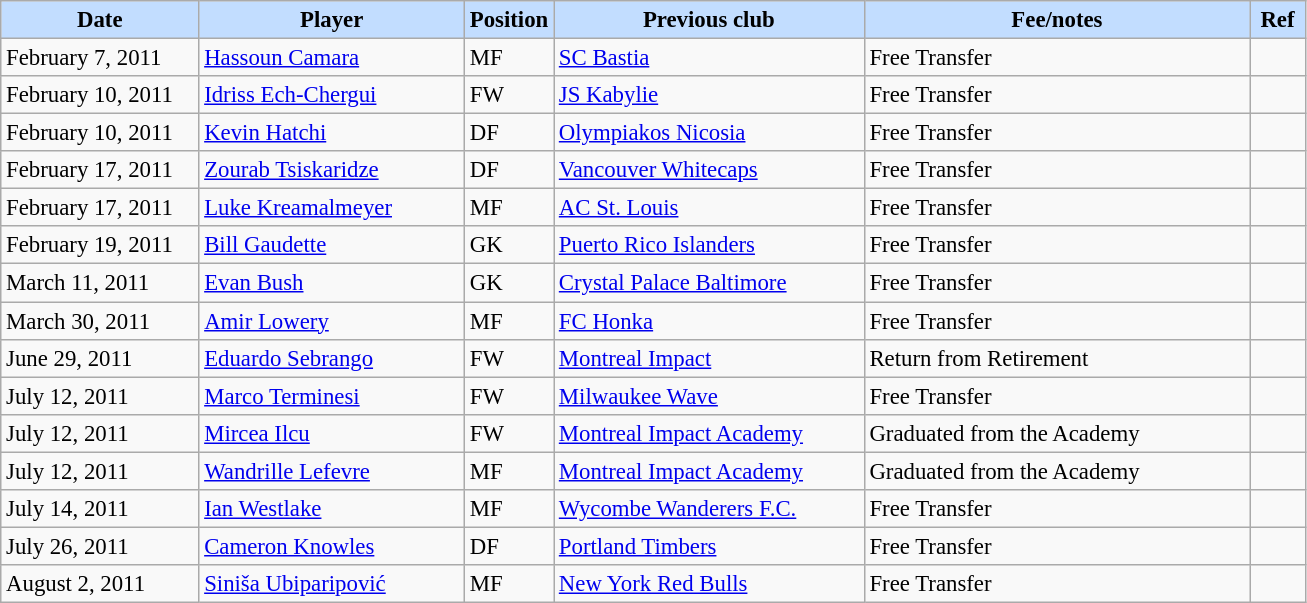<table class="wikitable" style="text-align:left; font-size:95%;">
<tr>
<th style="background:#c2ddff; width:125px;">Date</th>
<th style="background:#c2ddff; width:170px;">Player</th>
<th style="background:#c2ddff; width:50px;">Position</th>
<th style="background:#c2ddff; width:200px;">Previous club</th>
<th style="background:#c2ddff; width:250px;">Fee/notes</th>
<th style="background:#c2ddff; width:30px;">Ref</th>
</tr>
<tr>
<td>February 7, 2011</td>
<td> <a href='#'>Hassoun Camara</a></td>
<td>MF</td>
<td> <a href='#'>SC Bastia</a></td>
<td>Free Transfer</td>
<td></td>
</tr>
<tr>
<td>February 10, 2011</td>
<td> <a href='#'>Idriss Ech-Chergui</a></td>
<td>FW</td>
<td> <a href='#'>JS Kabylie</a></td>
<td>Free Transfer</td>
<td></td>
</tr>
<tr>
<td>February 10, 2011</td>
<td> <a href='#'>Kevin Hatchi</a></td>
<td>DF</td>
<td> <a href='#'>Olympiakos Nicosia</a></td>
<td>Free Transfer</td>
<td></td>
</tr>
<tr>
<td>February 17, 2011</td>
<td> <a href='#'>Zourab Tsiskaridze</a></td>
<td>DF</td>
<td> <a href='#'>Vancouver Whitecaps</a></td>
<td>Free Transfer</td>
<td></td>
</tr>
<tr>
<td>February 17, 2011</td>
<td> <a href='#'>Luke Kreamalmeyer</a></td>
<td>MF</td>
<td> <a href='#'>AC St. Louis</a></td>
<td>Free Transfer</td>
<td></td>
</tr>
<tr>
<td>February 19, 2011</td>
<td> <a href='#'>Bill Gaudette</a></td>
<td>GK</td>
<td> <a href='#'>Puerto Rico Islanders</a></td>
<td>Free Transfer</td>
<td></td>
</tr>
<tr>
<td>March 11, 2011</td>
<td> <a href='#'>Evan Bush</a></td>
<td>GK</td>
<td> <a href='#'>Crystal Palace Baltimore</a></td>
<td>Free Transfer</td>
<td></td>
</tr>
<tr>
<td>March 30, 2011</td>
<td> <a href='#'>Amir Lowery</a></td>
<td>MF</td>
<td> <a href='#'>FC Honka</a></td>
<td>Free Transfer</td>
<td></td>
</tr>
<tr>
<td>June 29, 2011</td>
<td> <a href='#'>Eduardo Sebrango</a></td>
<td>FW</td>
<td> <a href='#'>Montreal Impact</a></td>
<td>Return from Retirement</td>
<td></td>
</tr>
<tr>
<td>July 12, 2011</td>
<td> <a href='#'>Marco Terminesi</a></td>
<td>FW</td>
<td> <a href='#'>Milwaukee Wave</a></td>
<td>Free Transfer</td>
<td></td>
</tr>
<tr>
<td>July 12, 2011</td>
<td> <a href='#'>Mircea Ilcu</a></td>
<td>FW</td>
<td> <a href='#'>Montreal Impact Academy</a></td>
<td>Graduated from the Academy</td>
<td></td>
</tr>
<tr>
<td>July 12, 2011</td>
<td> <a href='#'>Wandrille Lefevre</a></td>
<td>MF</td>
<td> <a href='#'>Montreal Impact Academy</a></td>
<td>Graduated from the Academy</td>
<td></td>
</tr>
<tr>
<td>July 14, 2011</td>
<td> <a href='#'>Ian Westlake</a></td>
<td>MF</td>
<td> <a href='#'>Wycombe Wanderers F.C.</a></td>
<td>Free Transfer</td>
<td></td>
</tr>
<tr>
<td>July 26, 2011</td>
<td> <a href='#'>Cameron Knowles</a></td>
<td>DF</td>
<td> <a href='#'>Portland Timbers</a></td>
<td>Free Transfer</td>
<td></td>
</tr>
<tr>
<td>August 2, 2011</td>
<td> <a href='#'>Siniša Ubiparipović</a></td>
<td>MF</td>
<td> <a href='#'>New York Red Bulls</a></td>
<td>Free Transfer</td>
<td></td>
</tr>
</table>
